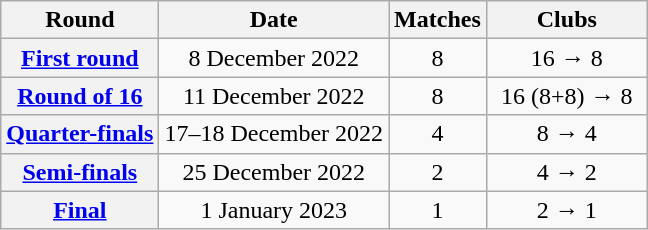<table class="wikitable" style="text-align: center">
<tr>
<th>Round</th>
<th>Date</th>
<th>Matches</th>
<th style="width:100px;">Clubs</th>
</tr>
<tr>
<th><a href='#'>First round</a></th>
<td>8 December 2022</td>
<td>8</td>
<td>16 → 8</td>
</tr>
<tr>
<th><a href='#'>Round of 16</a></th>
<td>11 December 2022</td>
<td>8</td>
<td>16 (8+8) → 8</td>
</tr>
<tr>
<th><a href='#'>Quarter-finals</a></th>
<td>17–18 December 2022</td>
<td>4</td>
<td>8 → 4</td>
</tr>
<tr>
<th><a href='#'>Semi-finals</a></th>
<td>25 December 2022</td>
<td>2</td>
<td>4 → 2</td>
</tr>
<tr>
<th><a href='#'>Final</a></th>
<td>1 January 2023</td>
<td>1</td>
<td>2 → 1</td>
</tr>
</table>
